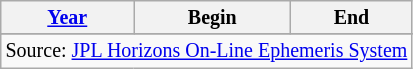<table class="wikitable" style="text-align: center; font-size:smaller;">
<tr>
<th><a href='#'>Year</a></th>
<th>Begin</th>
<th>End</th>
</tr>
<tr>
</tr>
<tr>
</tr>
<tr>
</tr>
<tr>
</tr>
<tr>
</tr>
<tr>
</tr>
<tr>
</tr>
<tr>
</tr>
<tr>
</tr>
<tr>
</tr>
<tr>
</tr>
<tr>
</tr>
<tr>
</tr>
<tr>
</tr>
<tr>
</tr>
<tr>
</tr>
<tr>
</tr>
<tr>
</tr>
<tr>
</tr>
<tr>
</tr>
<tr>
</tr>
<tr>
</tr>
<tr>
</tr>
<tr>
</tr>
<tr>
</tr>
<tr>
</tr>
<tr>
</tr>
<tr>
</tr>
<tr>
</tr>
<tr>
</tr>
<tr>
<td colspan=3>Source: <a href='#'>JPL Horizons On-Line Ephemeris System</a></td>
</tr>
</table>
